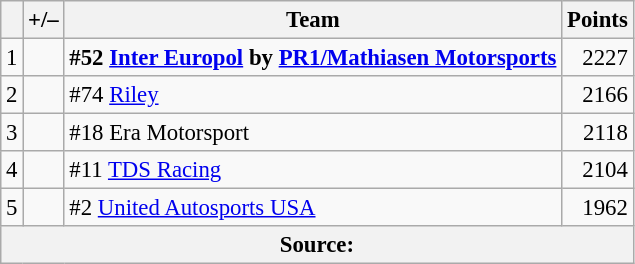<table class="wikitable" style="font-size: 95%;">
<tr>
<th scope="col"></th>
<th scope="col">+/–</th>
<th scope="col">Team</th>
<th scope="col">Points</th>
</tr>
<tr>
<td align=center>1</td>
<td align=left></td>
<td><strong>#52 <a href='#'>Inter Europol</a> by <a href='#'>PR1/Mathiasen Motorsports</a></strong></td>
<td align=right>2227</td>
</tr>
<tr>
<td align=center>2</td>
<td align=left></td>
<td>#74 <a href='#'>Riley</a></td>
<td align=right>2166</td>
</tr>
<tr>
<td align=center>3</td>
<td align=left></td>
<td>#18 Era Motorsport</td>
<td align=right>2118</td>
</tr>
<tr>
<td align=center>4</td>
<td align=left></td>
<td>#11 <a href='#'>TDS Racing</a></td>
<td align=right>2104</td>
</tr>
<tr>
<td align=center>5</td>
<td align=left></td>
<td>#2 <a href='#'>United Autosports USA</a></td>
<td align=right>1962</td>
</tr>
<tr>
<th colspan=5>Source:</th>
</tr>
</table>
